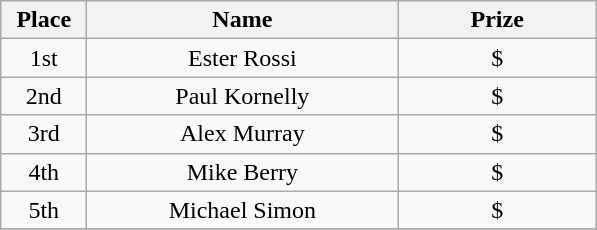<table class="wikitable">
<tr>
<th width="50">Place</th>
<th width="200">Name</th>
<th width="125">Prize</th>
</tr>
<tr>
<td align = "center">1st</td>
<td align = "center">Ester Rossi</td>
<td align = "center">$</td>
</tr>
<tr>
<td align = "center">2nd</td>
<td align = "center">Paul Kornelly</td>
<td align = "center">$</td>
</tr>
<tr>
<td align = "center">3rd</td>
<td align = "center">Alex Murray</td>
<td align = "center">$</td>
</tr>
<tr>
<td align = "center">4th</td>
<td align = "center">Mike Berry</td>
<td align = "center">$</td>
</tr>
<tr>
<td align = "center">5th</td>
<td align = "center">Michael Simon</td>
<td align = "center">$</td>
</tr>
<tr>
</tr>
</table>
